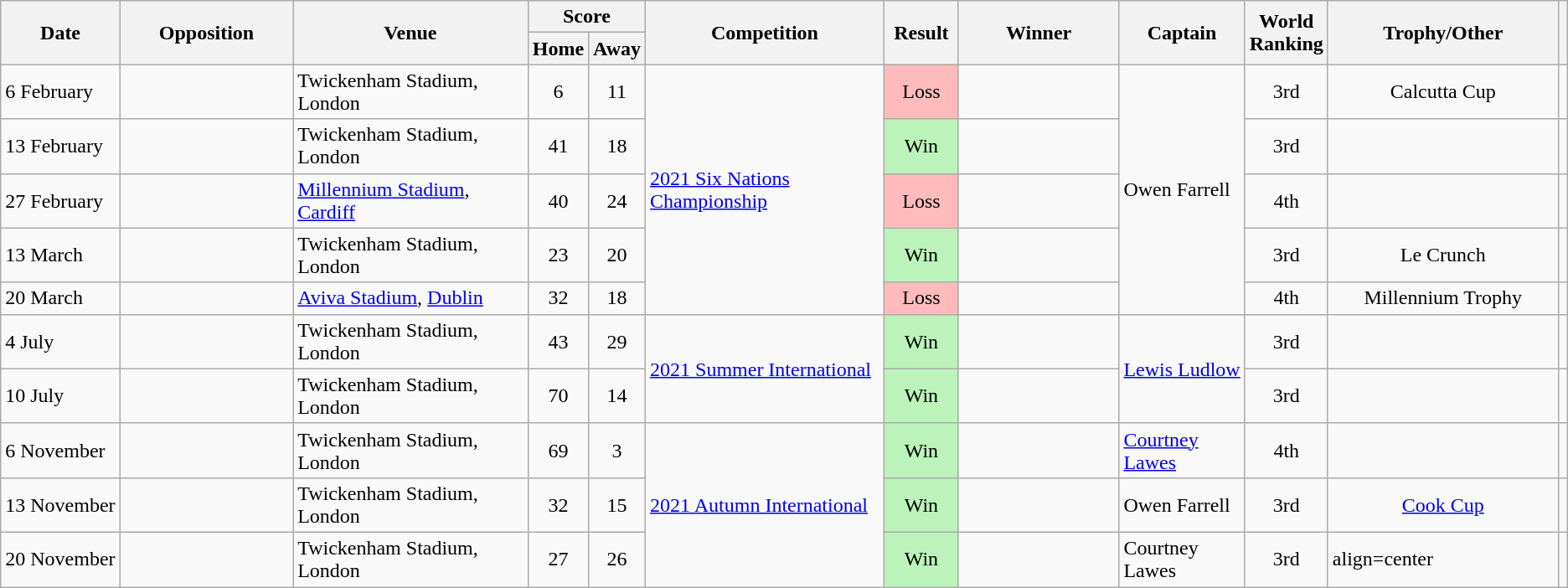<table class="wikitable">
<tr>
<th rowspan=2 width="95">Date</th>
<th rowspan=2 width="150">Opposition</th>
<th rowspan=2 width="215">Venue</th>
<th colspan=2>Score</th>
<th rowspan=2 width="215">Competition</th>
<th rowspan=2 width="55">Result</th>
<th rowspan=2 width="145">Winner</th>
<th rowspan=2 width="105">Captain</th>
<th rowspan=2 width="40">World Ranking</th>
<th rowspan=2 width="205">Trophy/Other </th>
<th rowspan=2></th>
</tr>
<tr>
<th width="35">Home</th>
<th width="35">Away</th>
</tr>
<tr>
<td>6 February</td>
<td></td>
<td>Twickenham Stadium, London</td>
<td align=center>6</td>
<td align=center>11</td>
<td rowspan=5><a href='#'>2021 Six Nations Championship</a></td>
<td align=center bgcolor=#FFBBBB>Loss</td>
<td></td>
<td rowspan=5>Owen Farrell</td>
<td align=center>3rd</td>
<td align=center>Calcutta Cup</td>
<td align=center></td>
</tr>
<tr>
<td>13 February</td>
<td></td>
<td>Twickenham Stadium, London</td>
<td align=center>41</td>
<td align=center>18</td>
<td align=center bgcolor=#BBF3BB>Win</td>
<td></td>
<td align=center>3rd</td>
<td></td>
<td align=center></td>
</tr>
<tr>
<td>27 February</td>
<td></td>
<td><a href='#'>Millennium Stadium</a>, <a href='#'>Cardiff</a></td>
<td align=center>40</td>
<td align=center>24</td>
<td align=center bgcolor=#FFBBBB>Loss</td>
<td></td>
<td align=center>4th</td>
<td></td>
<td align=center></td>
</tr>
<tr>
<td>13 March</td>
<td></td>
<td>Twickenham Stadium, London</td>
<td align=center>23</td>
<td align=center>20</td>
<td align=center bgcolor=#BBF3BB>Win</td>
<td></td>
<td align=center>3rd</td>
<td align=center>Le Crunch</td>
<td align=center></td>
</tr>
<tr>
<td>20 March</td>
<td></td>
<td><a href='#'>Aviva Stadium</a>, <a href='#'>Dublin</a></td>
<td align=center>32</td>
<td align=center>18</td>
<td align=center bgcolor=#FFBBBB>Loss</td>
<td></td>
<td align=center>4th</td>
<td align=center>Millennium Trophy</td>
<td align=center></td>
</tr>
<tr>
<td>4 July</td>
<td></td>
<td>Twickenham Stadium, London</td>
<td align=center>43</td>
<td align=center>29</td>
<td rowspan=2><a href='#'>2021 Summer International</a></td>
<td align=center bgcolor=#BBF3BB>Win</td>
<td></td>
<td rowspan=2><a href='#'>Lewis Ludlow</a></td>
<td align=center>3rd</td>
<td></td>
<td align=center></td>
</tr>
<tr>
<td>10 July</td>
<td></td>
<td>Twickenham Stadium, London</td>
<td align=center>70</td>
<td align=center>14</td>
<td align=center bgcolor=#BBF3BB>Win</td>
<td></td>
<td align=center>3rd</td>
<td></td>
<td align=center></td>
</tr>
<tr>
<td>6 November</td>
<td></td>
<td>Twickenham Stadium, London</td>
<td align=center>69</td>
<td align=center>3</td>
<td rowspan=3><a href='#'>2021 Autumn International</a></td>
<td align=center bgcolor=#BBF3BB>Win</td>
<td></td>
<td><a href='#'>Courtney Lawes</a></td>
<td align=center>4th</td>
<td></td>
<td align=center></td>
</tr>
<tr>
<td>13 November</td>
<td></td>
<td>Twickenham Stadium, London</td>
<td align=center>32</td>
<td align=center>15</td>
<td align=center bgcolor=#BBF3BB>Win</td>
<td></td>
<td>Owen Farrell</td>
<td align=center>3rd</td>
<td align=center><a href='#'>Cook Cup</a></td>
<td align=center></td>
</tr>
<tr>
<td>20 November</td>
<td></td>
<td>Twickenham Stadium, London</td>
<td align=center>27</td>
<td align=center>26</td>
<td align=center bgcolor=#BBF3BB>Win</td>
<td></td>
<td>Courtney Lawes</td>
<td align=center>3rd</td>
<td>align=center </td>
<td align=center></td>
</tr>
</table>
